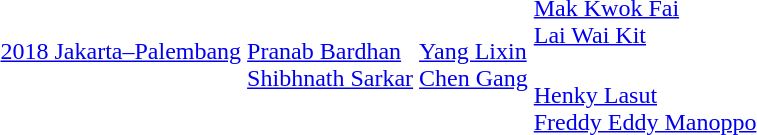<table>
<tr>
<td rowspan=2><a href='#'>2018 Jakarta–Palembang</a></td>
<td rowspan=2><br><a href='#'>Pranab Bardhan</a><br><a href='#'>Shibhnath Sarkar</a></td>
<td rowspan=2><br><a href='#'>Yang Lixin</a><br><a href='#'>Chen Gang</a></td>
<td><br><a href='#'>Mak Kwok Fai</a><br><a href='#'>Lai Wai Kit</a></td>
</tr>
<tr>
<td><br><a href='#'>Henky Lasut</a><br><a href='#'>Freddy Eddy Manoppo</a></td>
</tr>
</table>
